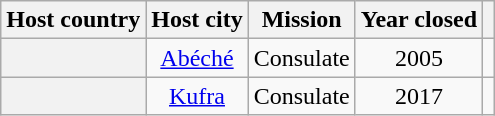<table class="wikitable plainrowheaders" style="text-align:center;">
<tr>
<th scope="col">Host country</th>
<th scope="col">Host city</th>
<th scope="col">Mission</th>
<th scope="col">Year closed</th>
<th scope="col"></th>
</tr>
<tr>
<th scope="row"></th>
<td><a href='#'>Abéché</a></td>
<td>Consulate</td>
<td>2005</td>
<td></td>
</tr>
<tr>
<th scope="row"></th>
<td><a href='#'>Kufra</a></td>
<td>Consulate</td>
<td>2017</td>
<td></td>
</tr>
</table>
